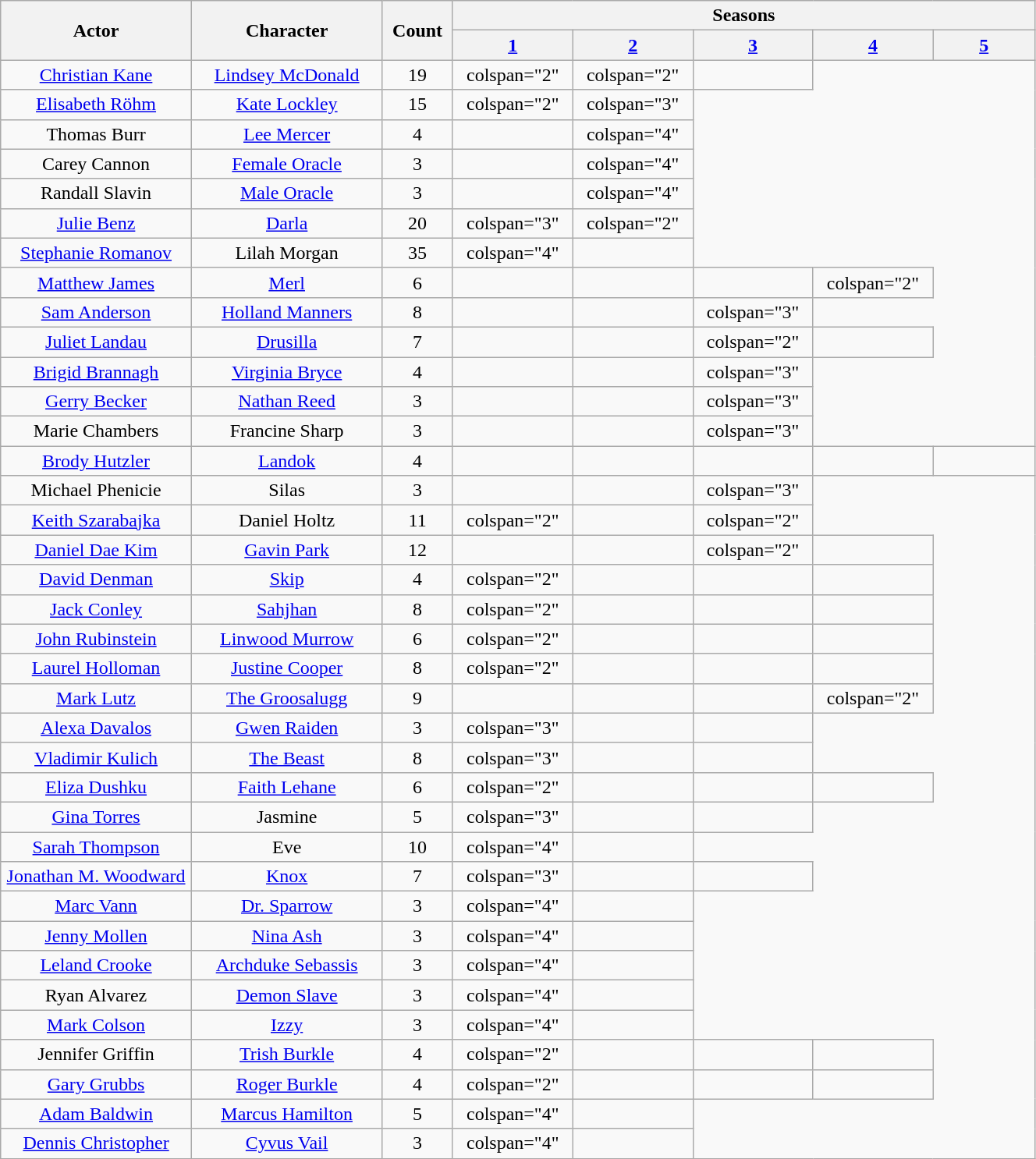<table class="wikitable sortable" style="text-align:center;" width="70%">
<tr>
<th scope="col" rowspan="2" style="width:15%;">Actor</th>
<th scope="col" rowspan="2" style="width:15%;">Character</th>
<th scope="col" rowspan="2" style="width:5%;">Count</th>
<th scope="col" colspan="7">Seasons</th>
</tr>
<tr>
<th style="width:8%;"><a href='#'>1</a></th>
<th style="width:8%;"><a href='#'>2</a></th>
<th style="width:8%;"><a href='#'>3</a></th>
<th style="width:8%;"><a href='#'>4</a></th>
<th style="width:8%;"><a href='#'>5</a></th>
</tr>
<tr>
<td><a href='#'>Christian Kane</a></td>
<td><a href='#'>Lindsey McDonald</a></td>
<td>19</td>
<td>colspan="2" </td>
<td>colspan="2" </td>
<td></td>
</tr>
<tr>
<td><a href='#'>Elisabeth Röhm</a></td>
<td><a href='#'>Kate Lockley</a></td>
<td>15</td>
<td>colspan="2" </td>
<td>colspan="3" </td>
</tr>
<tr>
<td>Thomas Burr</td>
<td><a href='#'>Lee Mercer</a></td>
<td>4</td>
<td></td>
<td>colspan="4" </td>
</tr>
<tr>
<td>Carey Cannon</td>
<td><a href='#'>Female Oracle</a></td>
<td>3</td>
<td></td>
<td>colspan="4" </td>
</tr>
<tr>
<td>Randall Slavin</td>
<td><a href='#'>Male Oracle</a></td>
<td>3</td>
<td></td>
<td>colspan="4" </td>
</tr>
<tr>
<td><a href='#'>Julie Benz</a></td>
<td><a href='#'>Darla</a></td>
<td>20</td>
<td>colspan="3" </td>
<td>colspan="2" </td>
</tr>
<tr>
<td><a href='#'>Stephanie Romanov</a></td>
<td>Lilah Morgan</td>
<td>35</td>
<td>colspan="4" </td>
<td></td>
</tr>
<tr>
<td><a href='#'>Matthew James</a></td>
<td><a href='#'>Merl</a></td>
<td>6</td>
<td></td>
<td></td>
<td></td>
<td>colspan="2" </td>
</tr>
<tr>
<td><a href='#'>Sam Anderson</a></td>
<td><a href='#'>Holland Manners</a></td>
<td>8</td>
<td></td>
<td></td>
<td>colspan="3" </td>
</tr>
<tr>
<td><a href='#'>Juliet Landau</a></td>
<td><a href='#'>Drusilla</a></td>
<td>7</td>
<td></td>
<td></td>
<td>colspan="2" </td>
<td></td>
</tr>
<tr>
<td><a href='#'>Brigid Brannagh</a></td>
<td><a href='#'>Virginia Bryce</a></td>
<td>4</td>
<td></td>
<td></td>
<td>colspan="3" </td>
</tr>
<tr>
<td><a href='#'>Gerry Becker</a></td>
<td><a href='#'>Nathan Reed</a></td>
<td>3</td>
<td></td>
<td></td>
<td>colspan="3" </td>
</tr>
<tr>
<td>Marie Chambers</td>
<td>Francine Sharp</td>
<td>3</td>
<td></td>
<td></td>
<td>colspan="3" </td>
</tr>
<tr>
<td><a href='#'>Brody Hutzler</a></td>
<td><a href='#'>Landok</a></td>
<td>4</td>
<td></td>
<td></td>
<td></td>
<td></td>
<td></td>
</tr>
<tr>
<td>Michael Phenicie</td>
<td>Silas</td>
<td>3</td>
<td></td>
<td></td>
<td>colspan="3" </td>
</tr>
<tr>
<td><a href='#'>Keith Szarabajka</a></td>
<td>Daniel Holtz</td>
<td>11</td>
<td>colspan="2" </td>
<td></td>
<td>colspan="2" </td>
</tr>
<tr>
<td><a href='#'>Daniel Dae Kim</a></td>
<td><a href='#'>Gavin Park</a></td>
<td>12</td>
<td></td>
<td></td>
<td>colspan="2" </td>
<td></td>
</tr>
<tr>
<td><a href='#'>David Denman</a></td>
<td><a href='#'>Skip</a></td>
<td>4</td>
<td>colspan="2" </td>
<td></td>
<td></td>
<td></td>
</tr>
<tr>
<td><a href='#'>Jack Conley</a></td>
<td><a href='#'>Sahjhan</a></td>
<td>8</td>
<td>colspan="2" </td>
<td></td>
<td></td>
<td></td>
</tr>
<tr>
<td><a href='#'>John Rubinstein</a></td>
<td><a href='#'>Linwood Murrow</a></td>
<td>6</td>
<td>colspan="2" </td>
<td></td>
<td></td>
<td></td>
</tr>
<tr>
<td><a href='#'>Laurel Holloman</a></td>
<td><a href='#'>Justine Cooper</a></td>
<td>8</td>
<td>colspan="2" </td>
<td></td>
<td></td>
<td></td>
</tr>
<tr>
<td><a href='#'>Mark Lutz</a></td>
<td><a href='#'>The Groosalugg</a></td>
<td>9</td>
<td></td>
<td></td>
<td></td>
<td>colspan="2" </td>
</tr>
<tr>
<td><a href='#'>Alexa Davalos</a></td>
<td><a href='#'>Gwen Raiden</a></td>
<td>3</td>
<td>colspan="3" </td>
<td></td>
<td></td>
</tr>
<tr>
<td><a href='#'>Vladimir Kulich</a></td>
<td><a href='#'>The Beast</a></td>
<td>8</td>
<td>colspan="3" </td>
<td></td>
<td></td>
</tr>
<tr>
<td><a href='#'>Eliza Dushku</a></td>
<td><a href='#'>Faith Lehane</a></td>
<td>6</td>
<td>colspan="2" </td>
<td></td>
<td></td>
<td></td>
</tr>
<tr>
<td><a href='#'>Gina Torres</a></td>
<td>Jasmine</td>
<td>5</td>
<td>colspan="3" </td>
<td></td>
<td></td>
</tr>
<tr>
<td><a href='#'>Sarah Thompson</a></td>
<td>Eve</td>
<td>10</td>
<td>colspan="4" </td>
<td></td>
</tr>
<tr>
<td><a href='#'>Jonathan M. Woodward</a></td>
<td><a href='#'>Knox</a></td>
<td>7</td>
<td>colspan="3" </td>
<td></td>
<td></td>
</tr>
<tr>
<td><a href='#'>Marc Vann</a></td>
<td><a href='#'>Dr. Sparrow</a></td>
<td>3</td>
<td>colspan="4" </td>
<td></td>
</tr>
<tr>
<td><a href='#'>Jenny Mollen</a></td>
<td><a href='#'>Nina Ash</a></td>
<td>3</td>
<td>colspan="4" </td>
<td></td>
</tr>
<tr>
<td><a href='#'>Leland Crooke</a></td>
<td><a href='#'>Archduke Sebassis</a></td>
<td>3</td>
<td>colspan="4" </td>
<td></td>
</tr>
<tr>
<td>Ryan Alvarez</td>
<td><a href='#'>Demon Slave</a></td>
<td>3</td>
<td>colspan="4" </td>
<td></td>
</tr>
<tr>
<td><a href='#'>Mark Colson</a></td>
<td><a href='#'>Izzy</a></td>
<td>3</td>
<td>colspan="4" </td>
<td></td>
</tr>
<tr>
<td>Jennifer Griffin</td>
<td><a href='#'>Trish Burkle</a></td>
<td>4</td>
<td>colspan="2" </td>
<td></td>
<td></td>
<td></td>
</tr>
<tr>
<td><a href='#'>Gary Grubbs</a></td>
<td><a href='#'>Roger Burkle</a></td>
<td>4</td>
<td>colspan="2" </td>
<td></td>
<td></td>
<td></td>
</tr>
<tr>
<td><a href='#'>Adam Baldwin</a></td>
<td><a href='#'>Marcus Hamilton</a></td>
<td>5</td>
<td>colspan="4" </td>
<td></td>
</tr>
<tr>
<td><a href='#'>Dennis Christopher</a></td>
<td><a href='#'>Cyvus Vail</a></td>
<td>3</td>
<td>colspan="4" </td>
<td></td>
</tr>
<tr>
</tr>
</table>
